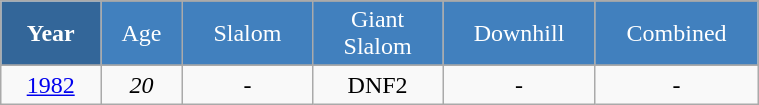<table class="wikitable" style="font-size:100%; text-align:center; border:grey solid 1px; border-collapse:collapse;" width="40%">
<tr style="background-color:#369; color:white;">
<td rowspan="2" colspan="1" width="4%"><strong>Year</strong></td>
</tr>
<tr style="background-color:#4180be; color:white;">
<td width="3%">Age</td>
<td width="5%">Slalom</td>
<td width="5%">Giant<br>Slalom</td>
<td width="5%">Downhill</td>
<td width="5%">Combined</td>
</tr>
<tr style="background-color:#8CB2D8; color:white;">
</tr>
<tr>
<td><a href='#'>1982</a></td>
<td><em>20</em></td>
<td>-</td>
<td>DNF2</td>
<td>-</td>
<td>-</td>
</tr>
</table>
